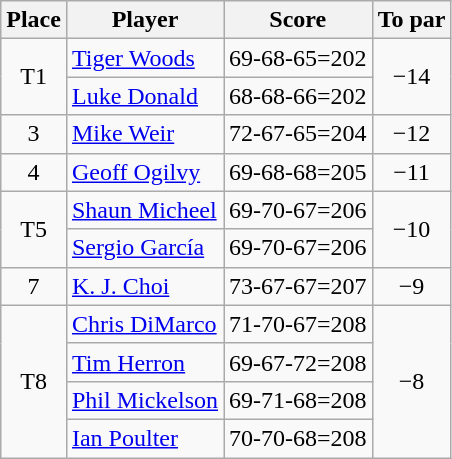<table class="wikitable">
<tr>
<th>Place</th>
<th>Player</th>
<th>Score</th>
<th>To par</th>
</tr>
<tr>
<td rowspan="2" align=center>T1</td>
<td> <a href='#'>Tiger Woods</a></td>
<td>69-68-65=202</td>
<td rowspan="2" align=center>−14</td>
</tr>
<tr>
<td> <a href='#'>Luke Donald</a></td>
<td>68-68-66=202</td>
</tr>
<tr>
<td align=center>3</td>
<td> <a href='#'>Mike Weir</a></td>
<td>72-67-65=204</td>
<td align=center>−12</td>
</tr>
<tr>
<td align=center>4</td>
<td> <a href='#'>Geoff Ogilvy</a></td>
<td>69-68-68=205</td>
<td align=center>−11</td>
</tr>
<tr>
<td rowspan="2" align=center>T5</td>
<td> <a href='#'>Shaun Micheel</a></td>
<td>69-70-67=206</td>
<td rowspan="2" align=center>−10</td>
</tr>
<tr>
<td> <a href='#'>Sergio García</a></td>
<td>69-70-67=206</td>
</tr>
<tr>
<td align=center>7</td>
<td> <a href='#'>K. J. Choi</a></td>
<td>73-67-67=207</td>
<td align=center>−9</td>
</tr>
<tr>
<td rowspan="4" align=center>T8</td>
<td> <a href='#'>Chris DiMarco</a></td>
<td>71-70-67=208</td>
<td rowspan="4" align=center>−8</td>
</tr>
<tr>
<td> <a href='#'>Tim Herron</a></td>
<td>69-67-72=208</td>
</tr>
<tr>
<td> <a href='#'>Phil Mickelson</a></td>
<td>69-71-68=208</td>
</tr>
<tr>
<td> <a href='#'>Ian Poulter</a></td>
<td>70-70-68=208</td>
</tr>
</table>
